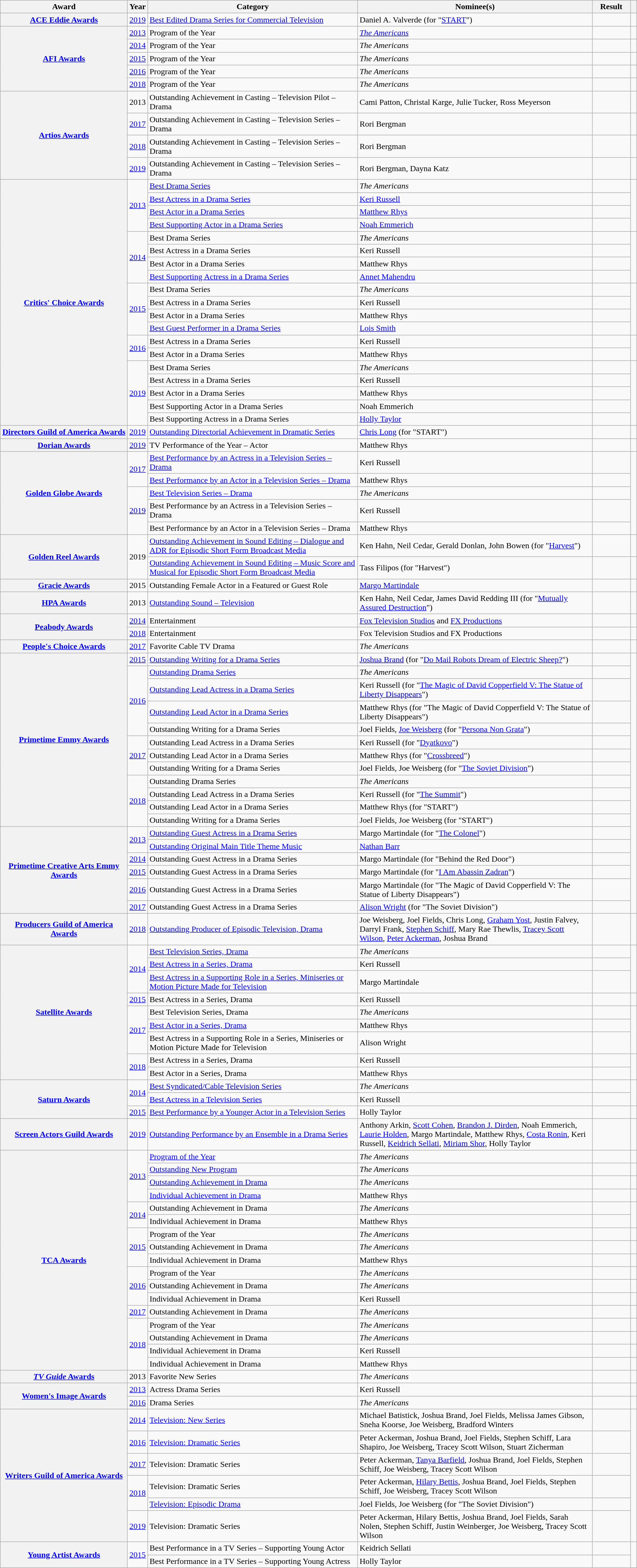<table class="wikitable sortable plainrowheaders" summary="TBD">
<tr>
<th scope="col" style="width:20%;">Award</th>
<th scope="col" style="width:3%;">Year</th>
<th scope="col" style="width:33%;">Category</th>
<th scope="col">Nominee(s)</th>
<th scope="col" style="width:6%;">Result</th>
<th scope="col" class="unsortable" style="width:1%;"></th>
</tr>
<tr>
<th scope="row"><a href='#'>ACE Eddie Awards</a></th>
<td style="text-align: center;"><a href='#'>2019</a></td>
<td><a href='#'>Best Edited Drama Series for Commercial Television</a></td>
<td data-sort-value="Valverde, Daniel A.">Daniel A. Valverde (for "<a href='#'>START</a>")</td>
<td></td>
<td style="text-align: center;"></td>
</tr>
<tr>
<th scope="row" rowspan="5"><a href='#'>AFI Awards</a></th>
<td style="text-align: center;"><a href='#'>2013</a></td>
<td>Program of the Year</td>
<td data-sort-value="Americans, The"><em><a href='#'>The Americans</a></em></td>
<td></td>
<td style="text-align: center;"></td>
</tr>
<tr>
<td style="text-align: center;"><a href='#'>2014</a></td>
<td>Program of the Year</td>
<td data-sort-value="Americans, The"><em>The Americans</em></td>
<td></td>
<td style="text-align: center;"></td>
</tr>
<tr>
<td style="text-align: center;"><a href='#'>2015</a></td>
<td>Program of the Year</td>
<td data-sort-value="Americans, The"><em>The Americans</em></td>
<td></td>
<td style="text-align: center;"></td>
</tr>
<tr>
<td style="text-align: center;"><a href='#'>2016</a></td>
<td>Program of the Year</td>
<td data-sort-value="Americans, The"><em>The Americans</em></td>
<td></td>
<td style="text-align: center;"></td>
</tr>
<tr>
<td style="text-align: center;"><a href='#'>2018</a></td>
<td>Program of the Year</td>
<td data-sort-value="Americans, The"><em>The Americans</em></td>
<td></td>
<td style="text-align: center;"></td>
</tr>
<tr>
<th scope="row" rowspan="4"><a href='#'>Artios Awards</a></th>
<td style="text-align: center;">2013</td>
<td>Outstanding Achievement in Casting – Television Pilot – Drama</td>
<td data-sort-value="Patton, Cami, Christal Karge, Julie Tucker">Cami Patton, Christal Karge, Julie Tucker, Ross Meyerson</td>
<td></td>
<td style="text-align: center;"></td>
</tr>
<tr>
<td style="text-align: center;"><a href='#'>2017</a></td>
<td>Outstanding Achievement in Casting – Television Series – Drama</td>
<td data-sort-value="Bergman, Rori">Rori Bergman</td>
<td></td>
<td style="text-align: center;"></td>
</tr>
<tr>
<td style="text-align: center;"><a href='#'>2018</a></td>
<td>Outstanding Achievement in Casting – Television Series – Drama</td>
<td data-sort-value="Bergman, Rori">Rori Bergman</td>
<td></td>
<td style="text-align: center;"></td>
</tr>
<tr>
<td style="text-align: center;"><a href='#'>2019</a></td>
<td>Outstanding Achievement in Casting – Television Series – Drama</td>
<td data-sort-value="Bergman, Rori, Dayna Katz">Rori Bergman, Dayna Katz</td>
<td></td>
<td style="text-align: center;"></td>
</tr>
<tr>
<th scope="row" rowspan="19"><a href='#'>Critics' Choice Awards</a></th>
<td style="text-align: center;" rowspan="4"><a href='#'>2013</a></td>
<td><a href='#'>Best Drama Series</a></td>
<td data-sort-value="Americans, The"><em>The Americans</em></td>
<td></td>
<td style="text-align: center;" rowspan="4"></td>
</tr>
<tr>
<td><a href='#'>Best Actress in a Drama Series</a></td>
<td data-sort-value="Russell, Keri"><a href='#'>Keri Russell</a></td>
<td></td>
</tr>
<tr>
<td><a href='#'>Best Actor in a Drama Series</a></td>
<td data-sort-value="Rhys, Matthew"><a href='#'>Matthew Rhys</a></td>
<td></td>
</tr>
<tr>
<td><a href='#'>Best Supporting Actor in a Drama Series</a></td>
<td data-sort-value="Emmerich, Noah"><a href='#'>Noah Emmerich</a></td>
<td></td>
</tr>
<tr>
<td style="text-align: center;" rowspan="4"><a href='#'>2014</a></td>
<td>Best Drama Series</td>
<td data-sort-value="Americans, The"><em>The Americans</em></td>
<td></td>
<td style="text-align: center;" rowspan="4"></td>
</tr>
<tr>
<td>Best Actress in a Drama Series</td>
<td data-sort-value="Russell, Keri">Keri Russell</td>
<td></td>
</tr>
<tr>
<td>Best Actor in a Drama Series</td>
<td data-sort-value="Rhys, Matthew">Matthew Rhys</td>
<td></td>
</tr>
<tr>
<td><a href='#'>Best Supporting Actress in a Drama Series</a></td>
<td data-sort-value="Mahendru, Annet"><a href='#'>Annet Mahendru</a></td>
<td></td>
</tr>
<tr>
<td style="text-align: center;" rowspan="4"><a href='#'>2015</a></td>
<td>Best Drama Series</td>
<td data-sort-value="Americans, The"><em>The Americans</em></td>
<td></td>
<td style="text-align: center;" rowspan="4"></td>
</tr>
<tr>
<td>Best Actress in a Drama Series</td>
<td data-sort-value="Russell, Keri">Keri Russell</td>
<td></td>
</tr>
<tr>
<td>Best Actor in a Drama Series</td>
<td data-sort-value="Rhys, Matthew">Matthew Rhys</td>
<td></td>
</tr>
<tr>
<td><a href='#'>Best Guest Performer in a Drama Series</a></td>
<td data-sort-value="Smith, Lois"><a href='#'>Lois Smith</a></td>
<td></td>
</tr>
<tr>
<td style="text-align: center;" rowspan="2"><a href='#'>2016</a></td>
<td>Best Actress in a Drama Series</td>
<td data-sort-value="Russell, Keri">Keri Russell</td>
<td></td>
<td style="text-align: center;" rowspan="2"></td>
</tr>
<tr>
<td>Best Actor in a Drama Series</td>
<td data-sort-value="Rhys, Matthew">Matthew Rhys</td>
<td></td>
</tr>
<tr>
<td style="text-align: center;" rowspan="5"><a href='#'>2019</a></td>
<td>Best Drama Series</td>
<td data-sort-value="Americans, The"><em>The Americans</em></td>
<td></td>
<td style="text-align: center;" rowspan="5"></td>
</tr>
<tr>
<td>Best Actress in a Drama Series</td>
<td data-sort-value="Russell, Keri">Keri Russell</td>
<td></td>
</tr>
<tr>
<td>Best Actor in a Drama Series</td>
<td data-sort-value="Rhys, Matthew">Matthew Rhys</td>
<td></td>
</tr>
<tr>
<td>Best Supporting Actor in a Drama Series</td>
<td data-sort-value="Emmerich, Noah">Noah Emmerich</td>
<td></td>
</tr>
<tr>
<td>Best Supporting Actress in a Drama Series</td>
<td data-sort-value="Taylor, Holly"><a href='#'>Holly Taylor</a></td>
<td></td>
</tr>
<tr>
<th scope="row"><a href='#'>Directors Guild of America Awards</a></th>
<td style="text-align: center;"><a href='#'>2019</a></td>
<td><a href='#'>Outstanding Directorial Achievement in Dramatic Series</a></td>
<td data-sort-value="Long, Chris"><a href='#'>Chris Long</a> (for "START")</td>
<td></td>
<td style="text-align: center;"></td>
</tr>
<tr>
<th scope="row"><a href='#'>Dorian Awards</a></th>
<td style="text-align: center;"><a href='#'>2019</a></td>
<td>TV Performance of the Year – Actor</td>
<td data-sort-value="Rhys, Matthew">Matthew Rhys</td>
<td></td>
<td style="text-align: center;"></td>
</tr>
<tr>
<th scope="row" rowspan="5"><a href='#'>Golden Globe Awards</a></th>
<td style="text-align: center;" rowspan="2"><a href='#'>2017</a></td>
<td><a href='#'>Best Performance by an Actress in a Television Series – Drama</a></td>
<td data-sort-value="Russell, Keri">Keri Russell</td>
<td></td>
<td style="text-align: center;" rowspan="5"></td>
</tr>
<tr>
<td><a href='#'>Best Performance by an Actor in a Television Series – Drama</a></td>
<td data-sort-value="Rhys, Matthew">Matthew Rhys</td>
<td></td>
</tr>
<tr>
<td style="text-align: center;" rowspan="3"><a href='#'>2019</a></td>
<td><a href='#'>Best Television Series – Drama</a></td>
<td data-sort-value="Americans, The"><em>The Americans</em></td>
<td></td>
</tr>
<tr>
<td>Best Performance by an Actress in a Television Series – Drama</td>
<td data-sort-value="Russell, Keri">Keri Russell</td>
<td></td>
</tr>
<tr>
<td>Best Performance by an Actor in a Television Series – Drama</td>
<td data-sort-value="Rhys, Matthew">Matthew Rhys</td>
<td></td>
</tr>
<tr>
<th scope="row" rowspan="2"><a href='#'>Golden Reel Awards</a></th>
<td style="text-align: center;" rowspan="2">2019</td>
<td><a href='#'>Outstanding Achievement in Sound Editing – Dialogue and ADR for Episodic Short Form Broadcast Media</a></td>
<td data-sort-value="Hahn, Ken, Neil Cedar, Gerald Donlan, John Bowen">Ken Hahn, Neil Cedar, Gerald Donlan, John Bowen (for "<a href='#'>Harvest</a>")</td>
<td></td>
<td style="text-align: center;"></td>
</tr>
<tr>
<td><a href='#'>Outstanding Achievement in Sound Editing – Music Score and Musical for Episodic Short Form Broadcast Media</a></td>
<td data-sort-value="Filipos, Tass">Tass Filipos (for "Harvest")</td>
<td></td>
<td style="text-align: center;"></td>
</tr>
<tr>
<th scope="row"><a href='#'>Gracie Awards</a></th>
<td style="text-align: center;">2015</td>
<td>Outstanding Female Actor in a Featured or Guest Role</td>
<td data-sort-value="Martindale, Margo"><a href='#'>Margo Martindale</a></td>
<td></td>
<td style="text-align: center;"></td>
</tr>
<tr>
<th scope="row"><a href='#'>HPA Awards</a></th>
<td style="text-align: center;">2013</td>
<td><a href='#'>Outstanding Sound – Television</a></td>
<td data-sort-value="Hahn, Ken, Neil Cedar, James David Redding">Ken Hahn, Neil Cedar, James David Redding III (for "<a href='#'>Mutually Assured Destruction</a>")</td>
<td></td>
<td style="text-align: center;"></td>
</tr>
<tr>
<th scope="row" rowspan="2"><a href='#'>Peabody Awards</a></th>
<td style="text-align: center;"><a href='#'>2014</a></td>
<td>Entertainment</td>
<td><a href='#'>Fox Television Studios</a> and <a href='#'>FX Productions</a></td>
<td></td>
<td style="text-align: center;"></td>
</tr>
<tr>
<td style="text-align: center;"><a href='#'>2018</a></td>
<td>Entertainment</td>
<td>Fox Television Studios and FX Productions</td>
<td></td>
<td style="text-align: center;"></td>
</tr>
<tr>
<th scope="row"><a href='#'>People's Choice Awards</a></th>
<td style="text-align: center;"><a href='#'>2017</a></td>
<td>Favorite Cable TV Drama</td>
<td data-sort-value="Americans, The"><em>The Americans</em></td>
<td></td>
<td style="text-align: center;"></td>
</tr>
<tr>
<th scope="row" rowspan="12"><a href='#'>Primetime Emmy Awards</a></th>
<td style="text-align: center;"><a href='#'>2015</a></td>
<td><a href='#'>Outstanding Writing for a Drama Series</a></td>
<td data-sort-value="Brand, Joshua"><a href='#'>Joshua Brand</a> (for "<a href='#'>Do Mail Robots Dream of Electric Sheep?</a>")</td>
<td></td>
<td style="text-align: center;" rowspan="18"></td>
</tr>
<tr>
<td style="text-align: center;" rowspan="4"><a href='#'>2016</a></td>
<td><a href='#'>Outstanding Drama Series</a></td>
<td data-sort-value="Americans, The"><em>The Americans</em></td>
<td></td>
</tr>
<tr>
<td><a href='#'>Outstanding Lead Actress in a Drama Series</a></td>
<td data-sort-value="Russell, Keri">Keri Russell (for "<a href='#'>The Magic of David Copperfield V: The Statue of Liberty Disappears</a>")</td>
<td></td>
</tr>
<tr>
<td><a href='#'>Outstanding Lead Actor in a Drama Series</a></td>
<td data-sort-value="Rhys, Matthew">Matthew Rhys (for "The Magic of David Copperfield V: The Statue of Liberty Disappears")</td>
<td></td>
</tr>
<tr>
<td>Outstanding Writing for a Drama Series</td>
<td data-sort-value="Fields, Joel, Joe Weisberg">Joel Fields, <a href='#'>Joe Weisberg</a> (for "<a href='#'>Persona Non Grata</a>")</td>
<td></td>
</tr>
<tr>
<td style="text-align: center;" rowspan="3"><a href='#'>2017</a></td>
<td>Outstanding Lead Actress in a Drama Series</td>
<td data-sort-value="Russell, Keri">Keri Russell (for "<a href='#'>Dyatkovo</a>")</td>
<td></td>
</tr>
<tr>
<td>Outstanding Lead Actor in a Drama Series</td>
<td data-sort-value="Rhys, Matthew">Matthew Rhys (for "<a href='#'>Crossbreed</a>")</td>
<td></td>
</tr>
<tr>
<td>Outstanding Writing for a Drama Series</td>
<td data-sort-value="Fields, Joel, Joe Weisberg">Joel Fields, Joe Weisberg (for "<a href='#'>The Soviet Division</a>")</td>
<td></td>
</tr>
<tr>
<td style="text-align: center;" rowspan="4"><a href='#'>2018</a></td>
<td>Outstanding Drama Series</td>
<td data-sort-value="Americans, The"><em>The Americans</em></td>
<td></td>
</tr>
<tr>
<td>Outstanding Lead Actress in a Drama Series</td>
<td data-sort-value="Russell, Keri">Keri Russell (for "<a href='#'>The Summit</a>")</td>
<td></td>
</tr>
<tr>
<td>Outstanding Lead Actor in a Drama Series</td>
<td data-sort-value="Rhys, Matthew">Matthew Rhys (for "START")</td>
<td></td>
</tr>
<tr>
<td>Outstanding Writing for a Drama Series</td>
<td data-sort-value="Fields, Joel, Joe Weisberg">Joel Fields, Joe Weisberg (for "START")</td>
<td></td>
</tr>
<tr>
<th scope="row" rowspan="6"><a href='#'>Primetime Creative Arts Emmy Awards</a></th>
<td style="text-align: center;" rowspan="2"><a href='#'>2013</a></td>
<td><a href='#'>Outstanding Guest Actress in a Drama Series</a></td>
<td data-sort-value="Martindale, Margo">Margo Martindale (for "<a href='#'>The Colonel</a>")</td>
<td></td>
</tr>
<tr>
<td><a href='#'>Outstanding Original Main Title Theme Music</a></td>
<td data-sort-value="Barr, Nathan"><a href='#'>Nathan Barr</a></td>
<td></td>
</tr>
<tr>
<td style="text-align: center;"><a href='#'>2014</a></td>
<td>Outstanding Guest Actress in a Drama Series</td>
<td data-sort-value="Martindale, Margo">Margo Martindale (for "Behind the Red Door")</td>
<td></td>
</tr>
<tr>
<td style="text-align: center;"><a href='#'>2015</a></td>
<td>Outstanding Guest Actress in a Drama Series</td>
<td data-sort-value="Martindale, Margo">Margo Martindale (for "<a href='#'>I Am Abassin Zadran</a>")</td>
<td></td>
</tr>
<tr>
<td style="text-align: center;"><a href='#'>2016</a></td>
<td>Outstanding Guest Actress in a Drama Series</td>
<td data-sort-value="Martindale, Margo">Margo Martindale (for "The Magic of David Copperfield V: The Statue of Liberty Disappears")</td>
<td></td>
</tr>
<tr>
<td style="text-align: center;"><a href='#'>2017</a></td>
<td>Outstanding Guest Actress in a Drama Series</td>
<td data-sort-value="Wright, Alison"><a href='#'>Alison Wright</a> (for "The Soviet Division")</td>
<td></td>
</tr>
<tr>
<th scope="row"><a href='#'>Producers Guild of America Awards</a></th>
<td style="text-align: center;"><a href='#'>2018</a></td>
<td><a href='#'>Outstanding Producer of Episodic Television, Drama</a></td>
<td data-sort-value="Weisberg, Joe, Joel Fields, Chris Long, Graham Yost">Joe Weisberg, Joel Fields, Chris Long, <a href='#'>Graham Yost</a>, Justin Falvey, Darryl Frank, <a href='#'>Stephen Schiff</a>, Mary Rae Thewlis, <a href='#'>Tracey Scott Wilson</a>, <a href='#'>Peter Ackerman</a>, Joshua Brand</td>
<td></td>
<td style="text-align: center;"></td>
</tr>
<tr>
<th scope="row" rowspan="9"><a href='#'>Satellite Awards</a></th>
<td style="text-align: center;" rowspan="3"><a href='#'>2014</a></td>
<td><a href='#'>Best Television Series, Drama</a></td>
<td data-sort-value="Americans, The"><em>The Americans</em></td>
<td></td>
<td style="text-align: center;" rowspan="3"></td>
</tr>
<tr>
<td><a href='#'>Best Actress in a Series, Drama</a></td>
<td data-sort-value="Russell, Keri">Keri Russell</td>
<td></td>
</tr>
<tr>
<td><a href='#'>Best Actress in a Supporting Role in a Series, Miniseries or Motion Picture Made for Television</a></td>
<td data-sort-value="Martindale, Margo">Margo Martindale</td>
<td></td>
</tr>
<tr>
<td style="text-align: center;"><a href='#'>2015</a></td>
<td>Best Actress in a Series, Drama</td>
<td data-sort-value="Russell, Keri">Keri Russell</td>
<td></td>
<td style="text-align: center;"></td>
</tr>
<tr>
<td style="text-align: center;" rowspan="3"><a href='#'>2017</a></td>
<td>Best Television Series, Drama</td>
<td data-sort-value="Americans, The"><em>The Americans</em></td>
<td></td>
<td style="text-align: center;" rowspan="3"></td>
</tr>
<tr>
<td><a href='#'>Best Actor in a Series, Drama</a></td>
<td data-sort-value="Rhys, Matthew">Matthew Rhys</td>
<td></td>
</tr>
<tr>
<td>Best Actress in a Supporting Role in a Series, Miniseries or Motion Picture Made for Television</td>
<td data-sort-value="Wright, Alison">Alison Wright</td>
<td></td>
</tr>
<tr>
<td style="text-align: center;" rowspan="2"><a href='#'>2018</a></td>
<td>Best Actress in a Series, Drama</td>
<td data-sort-value="Russell, Keri">Keri Russell</td>
<td></td>
<td style="text-align: center;" rowspan="2"></td>
</tr>
<tr>
<td>Best Actor in a Series, Drama</td>
<td data-sort-value="Rhys, Matthew">Matthew Rhys</td>
<td></td>
</tr>
<tr>
<th scope="row" rowspan="3"><a href='#'>Saturn Awards</a></th>
<td style="text-align: center;" rowspan="2"><a href='#'>2014</a></td>
<td><a href='#'>Best Syndicated/Cable Television Series</a></td>
<td data-sort-value="Americans, The"><em>The Americans</em></td>
<td></td>
<td style="text-align: center;"  rowspan="2"></td>
</tr>
<tr>
<td><a href='#'>Best Actress in a Television Series</a></td>
<td data-sort-value="Russell, Keri">Keri Russell</td>
<td></td>
</tr>
<tr>
<td style="text-align: center;"><a href='#'>2015</a></td>
<td><a href='#'>Best Performance by a Younger Actor in a Television Series</a></td>
<td data-sort-value="Taylor, Holly">Holly Taylor</td>
<td></td>
<td style="text-align: center;"></td>
</tr>
<tr>
<th scope="row"><a href='#'>Screen Actors Guild Awards</a></th>
<td style="text-align: center;"><a href='#'>2019</a></td>
<td><a href='#'>Outstanding Performance by an Ensemble in a Drama Series</a></td>
<td data-sort-value="Arkin, Anthony, Scott Cohen, Brandon J. Dirden">Anthony Arkin, <a href='#'>Scott Cohen</a>, <a href='#'>Brandon J. Dirden</a>, Noah Emmerich, <a href='#'>Laurie Holden</a>, Margo Martindale, Matthew Rhys, <a href='#'>Costa Ronin</a>, Keri Russell, <a href='#'>Keidrich Sellati</a>, <a href='#'>Miriam Shor</a>, Holly Taylor</td>
<td></td>
<td style="text-align: center;"></td>
</tr>
<tr>
<th scope="row" rowspan="17"><a href='#'>TCA Awards</a></th>
<td style="text-align: center;" rowspan="4"><a href='#'>2013</a></td>
<td><a href='#'>Program of the Year</a></td>
<td data-sort-value="Americans, The"><em>The Americans</em></td>
<td></td>
<td style="text-align: center;"></td>
</tr>
<tr>
<td><a href='#'>Outstanding New Program</a></td>
<td data-sort-value="Americans, The"><em>The Americans</em></td>
<td></td>
<td style="text-align: center;"></td>
</tr>
<tr>
<td><a href='#'>Outstanding Achievement in Drama</a></td>
<td data-sort-value="Americans, The"><em>The Americans</em></td>
<td></td>
<td style="text-align: center;"></td>
</tr>
<tr>
<td><a href='#'>Individual Achievement in Drama</a></td>
<td data-sort-value="Rhys, Matthew">Matthew Rhys</td>
<td></td>
<td style="text-align: center;"></td>
</tr>
<tr>
<td style="text-align: center;" rowspan="2"><a href='#'>2014</a></td>
<td>Outstanding Achievement in Drama</td>
<td data-sort-value="Americans, The"><em>The Americans</em></td>
<td></td>
<td style="text-align: center;" rowspan="2"></td>
</tr>
<tr>
<td>Individual Achievement in Drama</td>
<td data-sort-value="Rhys, Matthew">Matthew Rhys</td>
<td></td>
</tr>
<tr>
<td style="text-align: center;" rowspan="3"><a href='#'>2015</a></td>
<td>Program of the Year</td>
<td data-sort-value="Americans, The"><em>The Americans</em></td>
<td></td>
<td style="text-align: center;"></td>
</tr>
<tr>
<td>Outstanding Achievement in Drama</td>
<td data-sort-value="Americans, The"><em>The Americans</em></td>
<td></td>
<td style="text-align: center;"></td>
</tr>
<tr>
<td>Individual Achievement in Drama</td>
<td data-sort-value="Rhys, Matthew">Matthew Rhys</td>
<td></td>
<td style="text-align: center;"></td>
</tr>
<tr>
<td style="text-align: center;" rowspan="3"><a href='#'>2016</a></td>
<td>Program of the Year</td>
<td data-sort-value="Americans, The"><em>The Americans</em></td>
<td></td>
<td style="text-align: center;"></td>
</tr>
<tr>
<td>Outstanding Achievement in Drama</td>
<td data-sort-value="Americans, The"><em>The Americans</em></td>
<td></td>
<td style="text-align: center;"></td>
</tr>
<tr>
<td>Individual Achievement in Drama</td>
<td data-sort-value="Russell, Keri">Keri Russell</td>
<td></td>
<td style="text-align: center;"></td>
</tr>
<tr>
<td style="text-align: center;"><a href='#'>2017</a></td>
<td>Outstanding Achievement in Drama</td>
<td data-sort-value="Americans, The"><em>The Americans</em></td>
<td></td>
<td style="text-align: center;"></td>
</tr>
<tr>
<td style="text-align: center;" rowspan="4"><a href='#'>2018</a></td>
<td>Program of the Year</td>
<td data-sort-value="Americans, The"><em>The Americans</em></td>
<td></td>
<td style="text-align: center;"></td>
</tr>
<tr>
<td>Outstanding Achievement in Drama</td>
<td data-sort-value="Americans, The"><em>The Americans</em></td>
<td></td>
<td style="text-align: center;"></td>
</tr>
<tr>
<td>Individual Achievement in Drama</td>
<td data-sort-value="Russell, Keri">Keri Russell</td>
<td></td>
<td style="text-align: center;"></td>
</tr>
<tr>
<td>Individual Achievement in Drama</td>
<td data-sort-value="Rhys, Matthew">Matthew Rhys</td>
<td></td>
<td style="text-align: center;"></td>
</tr>
<tr>
<th scope="row"><a href='#'><em>TV Guide</em> Awards</a></th>
<td style="text-align: center;">2013</td>
<td>Favorite New Series</td>
<td data-sort-value="Americans, The"><em>The Americans</em></td>
<td></td>
<td style="text-align: center;"></td>
</tr>
<tr>
<th scope="row" rowspan="2"><a href='#'>Women's Image Awards</a></th>
<td style="text-align: center;"><a href='#'>2013</a></td>
<td>Actress Drama Series</td>
<td data-sort-value="Russell, Keri">Keri Russell</td>
<td></td>
<td style="text-align: center;"></td>
</tr>
<tr>
<td style="text-align: center;"><a href='#'>2016</a></td>
<td>Drama Series</td>
<td data-sort-value="Americans, The"><em>The Americans</em></td>
<td></td>
<td style="text-align: center;"></td>
</tr>
<tr>
<th scope="row" rowspan="6"><a href='#'>Writers Guild of America Awards</a></th>
<td style="text-align: center;"><a href='#'>2014</a></td>
<td><a href='#'>Television: New Series</a></td>
<td data-sort-value="Batistick, Michael, Joshua Brand, Joel Fields">Michael Batistick, Joshua Brand, Joel Fields, Melissa James Gibson, Sneha Koorse, Joe Weisberg, Bradford Winters</td>
<td></td>
<td style="text-align: center;" rowspan="6"></td>
</tr>
<tr>
<td style="text-align: center;"><a href='#'>2016</a></td>
<td><a href='#'>Television: Dramatic Series</a></td>
<td data-sort-value="Ackerman, Peter, Joshua Brand, Joel Fields">Peter Ackerman, Joshua Brand, Joel Fields, Stephen Schiff, Lara Shapiro, Joe Weisberg, Tracey Scott Wilson, Stuart Zicherman</td>
<td></td>
</tr>
<tr>
<td style="text-align: center;"><a href='#'>2017</a></td>
<td>Television: Dramatic Series</td>
<td data-sort-value="Ackerman, Peter, Tanya Barfield, Joshua Brand">Peter Ackerman, <a href='#'>Tanya Barfield</a>, Joshua Brand, Joel Fields, Stephen Schiff, Joe Weisberg, Tracey Scott Wilson</td>
<td></td>
</tr>
<tr>
<td style="text-align: center;" rowspan="2"><a href='#'>2018</a></td>
<td>Television: Dramatic Series</td>
<td data-sort-value="Ackerman, Peter, Hilary Bettis, Joshua Brand">Peter Ackerman, <a href='#'>Hilary Bettis</a>, Joshua Brand, Joel Fields, Stephen Schiff, Joe Weisberg, Tracey Scott Wilson</td>
<td></td>
</tr>
<tr>
<td><a href='#'>Television: Episodic Drama</a></td>
<td data-sort-value="Fields, Joel, Joe Weisberg">Joel Fields, Joe Weisberg (for "The Soviet Division")</td>
<td></td>
</tr>
<tr>
<td style="text-align: center;"><a href='#'>2019</a></td>
<td>Television: Dramatic Series</td>
<td data-sort-value="Ackerman, Peter, Tanya Barfield, Joshua Brand">Peter Ackerman, Hilary Bettis, Joshua Brand, Joel Fields, Sarah Nolen, Stephen Schiff, Justin Weinberger, Joe Weisberg, Tracey Scott Wilson</td>
<td></td>
</tr>
<tr>
<th scope="row" rowspan="2"><a href='#'>Young Artist Awards</a></th>
<td style="text-align: center;" rowspan="2"><a href='#'>2015</a></td>
<td>Best Performance in a TV Series – Supporting Young Actor</td>
<td data-sort-value="Sellati, Keidrich">Keidrich Sellati</td>
<td></td>
<td style="text-align: center;" rowspan="2"></td>
</tr>
<tr>
<td>Best Performance in a TV Series – Supporting Young Actress</td>
<td data-sort-value="Taylor, Holly">Holly Taylor</td>
<td></td>
</tr>
</table>
